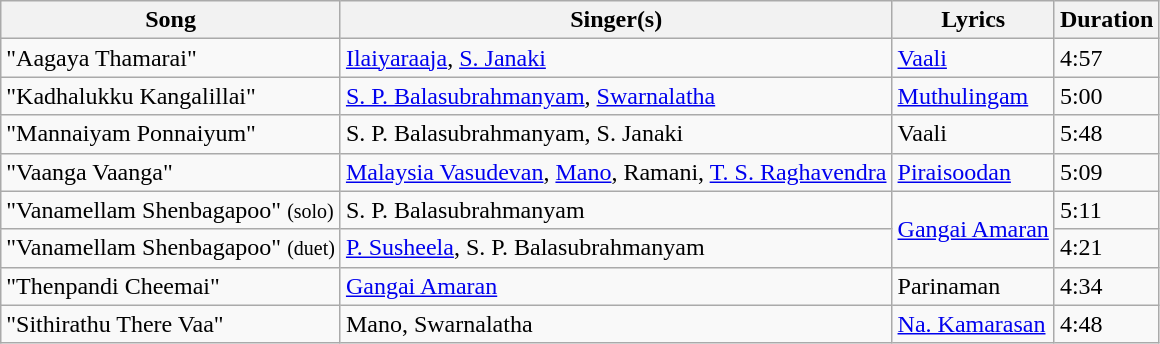<table class="wikitable">
<tr>
<th>Song</th>
<th>Singer(s)</th>
<th>Lyrics</th>
<th>Duration</th>
</tr>
<tr>
<td>"Aagaya Thamarai"</td>
<td><a href='#'>Ilaiyaraaja</a>, <a href='#'>S. Janaki</a></td>
<td><a href='#'>Vaali</a></td>
<td>4:57</td>
</tr>
<tr>
<td>"Kadhalukku Kangalillai"</td>
<td><a href='#'>S. P. Balasubrahmanyam</a>, <a href='#'>Swarnalatha</a></td>
<td><a href='#'>Muthulingam</a></td>
<td>5:00</td>
</tr>
<tr>
<td>"Mannaiyam Ponnaiyum"</td>
<td>S. P. Balasubrahmanyam, S. Janaki</td>
<td>Vaali</td>
<td>5:48</td>
</tr>
<tr>
<td>"Vaanga Vaanga"</td>
<td><a href='#'>Malaysia Vasudevan</a>, <a href='#'>Mano</a>, Ramani, <a href='#'>T. S. Raghavendra</a></td>
<td><a href='#'>Piraisoodan</a></td>
<td>5:09</td>
</tr>
<tr>
<td>"Vanamellam Shenbagapoo" <small>(solo)</small></td>
<td>S. P. Balasubrahmanyam</td>
<td rowspan=2><a href='#'>Gangai Amaran</a></td>
<td>5:11</td>
</tr>
<tr>
<td>"Vanamellam Shenbagapoo" <small>(duet)</small></td>
<td><a href='#'>P. Susheela</a>, S. P. Balasubrahmanyam</td>
<td>4:21</td>
</tr>
<tr>
<td>"Thenpandi Cheemai"</td>
<td><a href='#'>Gangai Amaran</a></td>
<td>Parinaman</td>
<td>4:34</td>
</tr>
<tr>
<td>"Sithirathu There Vaa"</td>
<td>Mano, Swarnalatha</td>
<td><a href='#'>Na. Kamarasan</a></td>
<td>4:48</td>
</tr>
</table>
